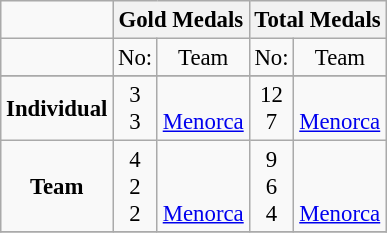<table class="wikitable" style="text-align: center; font-size:95%;">
<tr>
<td></td>
<th colspan=2>Gold Medals</th>
<th colspan=2>Total Medals</th>
</tr>
<tr>
<td></td>
<td>No:</td>
<td>Team</td>
<td>No:</td>
<td>Team</td>
</tr>
<tr>
</tr>
<tr>
<td><strong>Individual</strong></td>
<td>3 <br> 3</td>
<td align= "left">  <br>  <a href='#'>Menorca</a></td>
<td>12 <br> 7</td>
<td align= "left"> <br>  <a href='#'>Menorca</a></td>
</tr>
<tr>
<td><strong>Team</strong></td>
<td>4 <br> 2 <br> 2</td>
<td align= "left"> <br>  <br>  <a href='#'>Menorca</a></td>
<td>9 <br> 6 <br> 4</td>
<td align= "left"> <br>  <br>  <a href='#'>Menorca</a></td>
</tr>
<tr>
</tr>
</table>
